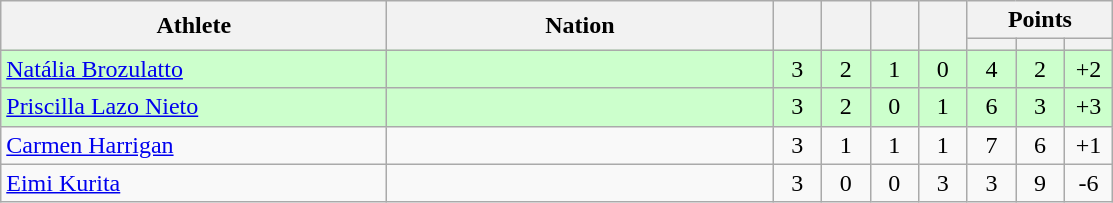<table class="wikitable" style="text-align: center; font-size:100% ">
<tr>
<th rowspan=2 width=250>Athlete</th>
<th rowspan=2 width=250>Nation</th>
<th rowspan=2 width=25></th>
<th rowspan=2 width=25></th>
<th rowspan=2 width=25></th>
<th rowspan=2 width=25></th>
<th colspan=3>Points</th>
</tr>
<tr>
<th width=25></th>
<th width=25></th>
<th width=25></th>
</tr>
<tr bgcolor="ccffcc">
<td align=left><a href='#'>Natália Brozulatto</a></td>
<td align=left></td>
<td>3</td>
<td>2</td>
<td>1</td>
<td>0</td>
<td>4</td>
<td>2</td>
<td>+2</td>
</tr>
<tr bgcolor="ccffcc">
<td align=left><a href='#'>Priscilla Lazo Nieto</a></td>
<td align=left></td>
<td>3</td>
<td>2</td>
<td>0</td>
<td>1</td>
<td>6</td>
<td>3</td>
<td>+3</td>
</tr>
<tr>
<td align=left><a href='#'>Carmen Harrigan</a></td>
<td align=left></td>
<td>3</td>
<td>1</td>
<td>1</td>
<td>1</td>
<td>7</td>
<td>6</td>
<td>+1</td>
</tr>
<tr>
<td align=left><a href='#'>Eimi Kurita</a></td>
<td align=left></td>
<td>3</td>
<td>0</td>
<td>0</td>
<td>3</td>
<td>3</td>
<td>9</td>
<td>-6</td>
</tr>
</table>
